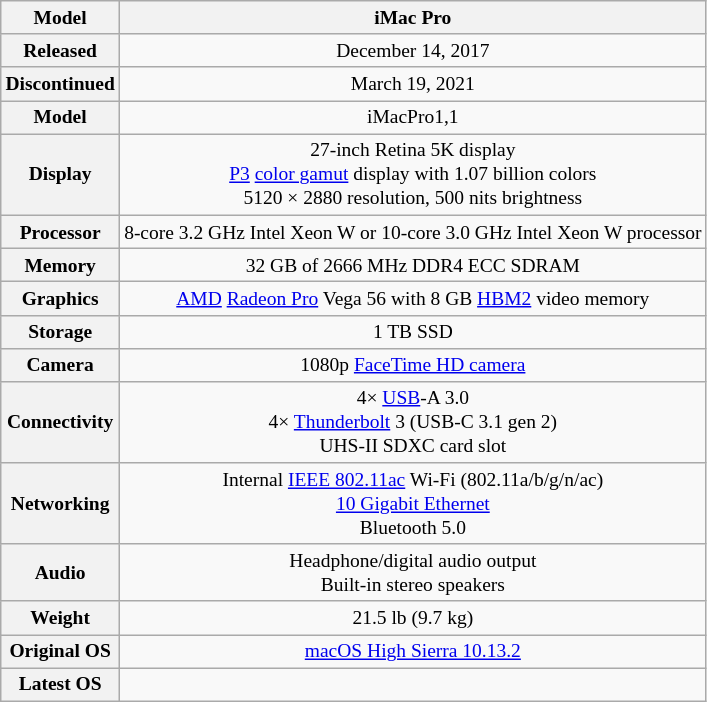<table class="wikitable mw-collapsible" style="font-size:small; text-align:center">
<tr>
<th>Model</th>
<th>iMac Pro</th>
</tr>
<tr>
<th>Released</th>
<td>December 14, 2017</td>
</tr>
<tr>
<th>Discontinued</th>
<td>March 19, 2021</td>
</tr>
<tr>
<th>Model</th>
<td>iMacPro1,1</td>
</tr>
<tr>
<th>Display</th>
<td>27-inch Retina 5K display<br><a href='#'>P3</a> <a href='#'>color gamut</a> display with 1.07 billion colors<br>5120 × 2880 resolution, 500 nits brightness</td>
</tr>
<tr>
<th>Processor</th>
<td>8-core 3.2 GHz Intel Xeon W or 10-core 3.0 GHz Intel Xeon W processor<br></td>
</tr>
<tr>
<th>Memory</th>
<td>32 GB of 2666 MHz DDR4 ECC SDRAM<br></td>
</tr>
<tr>
<th>Graphics</th>
<td colspan=2><a href='#'>AMD</a> <a href='#'>Radeon Pro</a> Vega 56 with 8 GB <a href='#'>HBM2</a> video memory<br></td>
</tr>
<tr>
<th>Storage</th>
<td colspan=2>1 TB SSD<br></td>
</tr>
<tr>
<th>Camera</th>
<td colspan=2>1080p <a href='#'>FaceTime HD camera</a></td>
</tr>
<tr>
<th>Connectivity</th>
<td colspan=2>4× <a href='#'>USB</a>-A 3.0<br>4× <a href='#'>Thunderbolt</a> 3 (USB-C 3.1 gen 2)<br>UHS-II SDXC card slot</td>
</tr>
<tr>
<th>Networking</th>
<td colspan=2>Internal <a href='#'>IEEE 802.11ac</a> Wi-Fi (802.11a/b/g/n/ac)<br><a href='#'>10 Gigabit Ethernet</a><br>Bluetooth 5.0</td>
</tr>
<tr>
<th>Audio</th>
<td colspan=2>Headphone/digital audio output<br>Built-in stereo speakers</td>
</tr>
<tr>
<th>Weight</th>
<td colspan=2>21.5 lb (9.7 kg)</td>
</tr>
<tr>
<th>Original OS</th>
<td colspan=2><a href='#'>macOS High Sierra 10.13.2</a></td>
</tr>
<tr>
<th>Latest OS</th>
<td colspan="2"></td>
</tr>
</table>
